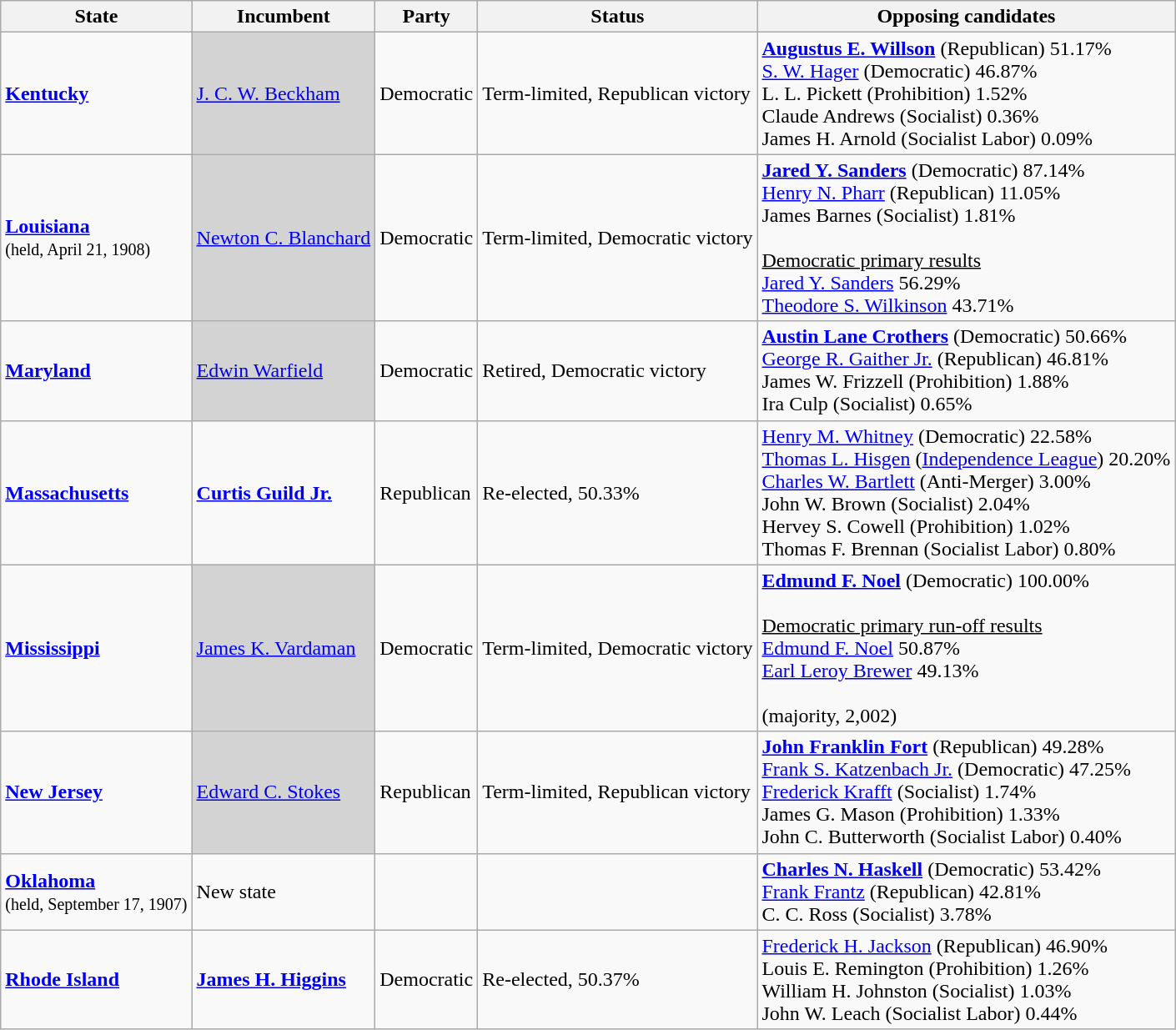<table class="wikitable">
<tr>
<th>State</th>
<th>Incumbent</th>
<th>Party</th>
<th>Status</th>
<th>Opposing candidates</th>
</tr>
<tr>
<td><strong><a href='#'>Kentucky</a></strong></td>
<td bgcolor="lightgrey"><a href='#'>J. C. W. Beckham</a></td>
<td>Democratic</td>
<td>Term-limited, Republican victory</td>
<td><strong><a href='#'>Augustus E. Willson</a></strong> (Republican) 51.17%<br><a href='#'> S. W. Hager</a> (Democratic) 46.87%<br>L. L. Pickett (Prohibition) 1.52%<br>Claude Andrews (Socialist) 0.36%<br>James H. Arnold (Socialist Labor) 0.09%<br></td>
</tr>
<tr>
<td><strong><a href='#'>Louisiana</a></strong><br><small>(held, April 21, 1908)</small></td>
<td bgcolor="lightgrey"><a href='#'>Newton C. Blanchard</a></td>
<td>Democratic</td>
<td>Term-limited, Democratic victory</td>
<td><strong><a href='#'>Jared Y. Sanders</a></strong> (Democratic) 87.14%<br><a href='#'>Henry N. Pharr</a> (Republican) 11.05%<br>James Barnes (Socialist) 1.81%<br><br><u>Democratic primary results</u><br><a href='#'>Jared Y. Sanders</a> 56.29%<br><a href='#'>Theodore S. Wilkinson</a> 43.71%<br></td>
</tr>
<tr>
<td><strong><a href='#'>Maryland</a></strong></td>
<td bgcolor="lightgrey"><a href='#'>Edwin Warfield</a></td>
<td>Democratic</td>
<td>Retired, Democratic victory</td>
<td><strong><a href='#'>Austin Lane Crothers</a></strong> (Democratic) 50.66%<br><a href='#'>George R. Gaither Jr.</a> (Republican) 46.81%<br>James W. Frizzell (Prohibition) 1.88%<br>Ira Culp (Socialist) 0.65%<br></td>
</tr>
<tr>
<td><strong><a href='#'>Massachusetts</a></strong></td>
<td><strong><a href='#'>Curtis Guild Jr.</a></strong></td>
<td>Republican</td>
<td>Re-elected, 50.33%</td>
<td><a href='#'>Henry M. Whitney</a> (Democratic) 22.58%<br><a href='#'>Thomas L. Hisgen</a> (<a href='#'>Independence League</a>) 20.20%<br><a href='#'>Charles W. Bartlett</a> (Anti-Merger) 3.00%<br>John W. Brown (Socialist) 2.04%<br>Hervey S. Cowell (Prohibition) 1.02%<br>Thomas F. Brennan (Socialist Labor) 0.80%<br></td>
</tr>
<tr>
<td><strong><a href='#'>Mississippi</a></strong></td>
<td bgcolor="lightgrey"><a href='#'>James K. Vardaman</a></td>
<td>Democratic</td>
<td>Term-limited, Democratic victory</td>
<td><strong><a href='#'>Edmund F. Noel</a></strong> (Democratic) 100.00%<br><br><u>Democratic primary run-off results</u><br><a href='#'>Edmund F. Noel</a> 50.87%<br><a href='#'>Earl Leroy Brewer</a> 49.13%<br><br>(majority, 2,002)</td>
</tr>
<tr>
<td><strong><a href='#'>New Jersey</a></strong></td>
<td bgcolor="lightgrey"><a href='#'>Edward C. Stokes</a></td>
<td>Republican</td>
<td>Term-limited, Republican victory</td>
<td><strong><a href='#'>John Franklin Fort</a></strong> (Republican) 49.28%<br><a href='#'>Frank S. Katzenbach Jr.</a> (Democratic) 47.25%<br><a href='#'>Frederick Krafft</a> (Socialist) 1.74%<br>James G. Mason (Prohibition) 1.33%<br>John C. Butterworth (Socialist Labor) 0.40%<br></td>
</tr>
<tr>
<td><strong><a href='#'>Oklahoma</a></strong><br><small>(held, September 17, 1907)</small></td>
<td>New state</td>
<td></td>
<td></td>
<td><strong><a href='#'>Charles N. Haskell</a></strong> (Democratic) 53.42%<br><a href='#'>Frank Frantz</a> (Republican) 42.81%<br>C. C. Ross (Socialist) 3.78%<br></td>
</tr>
<tr>
<td><strong><a href='#'>Rhode Island</a></strong></td>
<td><strong><a href='#'>James H. Higgins</a></strong></td>
<td>Democratic</td>
<td>Re-elected, 50.37%</td>
<td><a href='#'>Frederick H. Jackson</a> (Republican) 46.90%<br>Louis E. Remington (Prohibition) 1.26%<br>William H. Johnston (Socialist) 1.03%<br>John W. Leach (Socialist Labor) 0.44%<br></td>
</tr>
</table>
